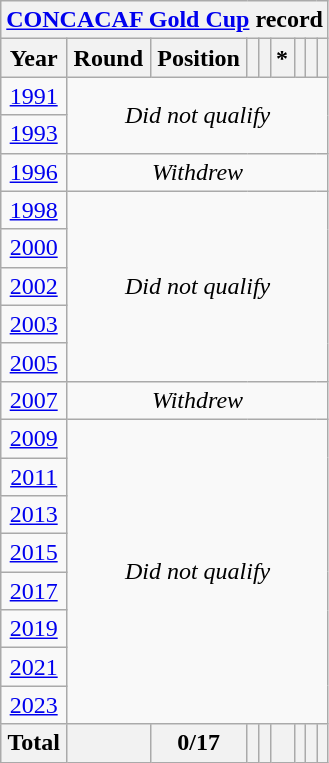<table class="wikitable" style="text-align: center;">
<tr>
<th colspan=10><a href='#'>CONCACAF Gold Cup</a> record</th>
</tr>
<tr>
<th>Year</th>
<th>Round</th>
<th>Position</th>
<th></th>
<th></th>
<th>*</th>
<th></th>
<th></th>
<th></th>
</tr>
<tr>
<td> <a href='#'>1991</a></td>
<td colspan=8 rowspan=2><em>Did not qualify</em></td>
</tr>
<tr>
<td>  <a href='#'>1993</a></td>
</tr>
<tr>
<td> <a href='#'>1996</a></td>
<td colspan=8><em>Withdrew</em></td>
</tr>
<tr>
<td> <a href='#'>1998</a></td>
<td colspan=8 rowspan=5><em>Did not qualify</em></td>
</tr>
<tr>
<td> <a href='#'>2000</a></td>
</tr>
<tr>
<td> <a href='#'>2002</a></td>
</tr>
<tr>
<td>  <a href='#'>2003</a></td>
</tr>
<tr>
<td> <a href='#'>2005</a></td>
</tr>
<tr>
<td> <a href='#'>2007</a></td>
<td colspan=8><em>Withdrew</em></td>
</tr>
<tr>
<td> <a href='#'>2009</a></td>
<td colspan=8 rowspan=8><em>Did not qualify</em></td>
</tr>
<tr>
<td> <a href='#'>2011</a></td>
</tr>
<tr>
<td> <a href='#'>2013</a></td>
</tr>
<tr>
<td>  <a href='#'>2015</a></td>
</tr>
<tr>
<td> <a href='#'>2017</a></td>
</tr>
<tr>
<td>   <a href='#'>2019</a></td>
</tr>
<tr>
<td> <a href='#'>2021</a></td>
</tr>
<tr>
<td>  <a href='#'>2023</a></td>
</tr>
<tr>
<th>Total</th>
<th></th>
<th>0/17</th>
<th></th>
<th></th>
<th></th>
<th></th>
<th></th>
<th></th>
</tr>
</table>
